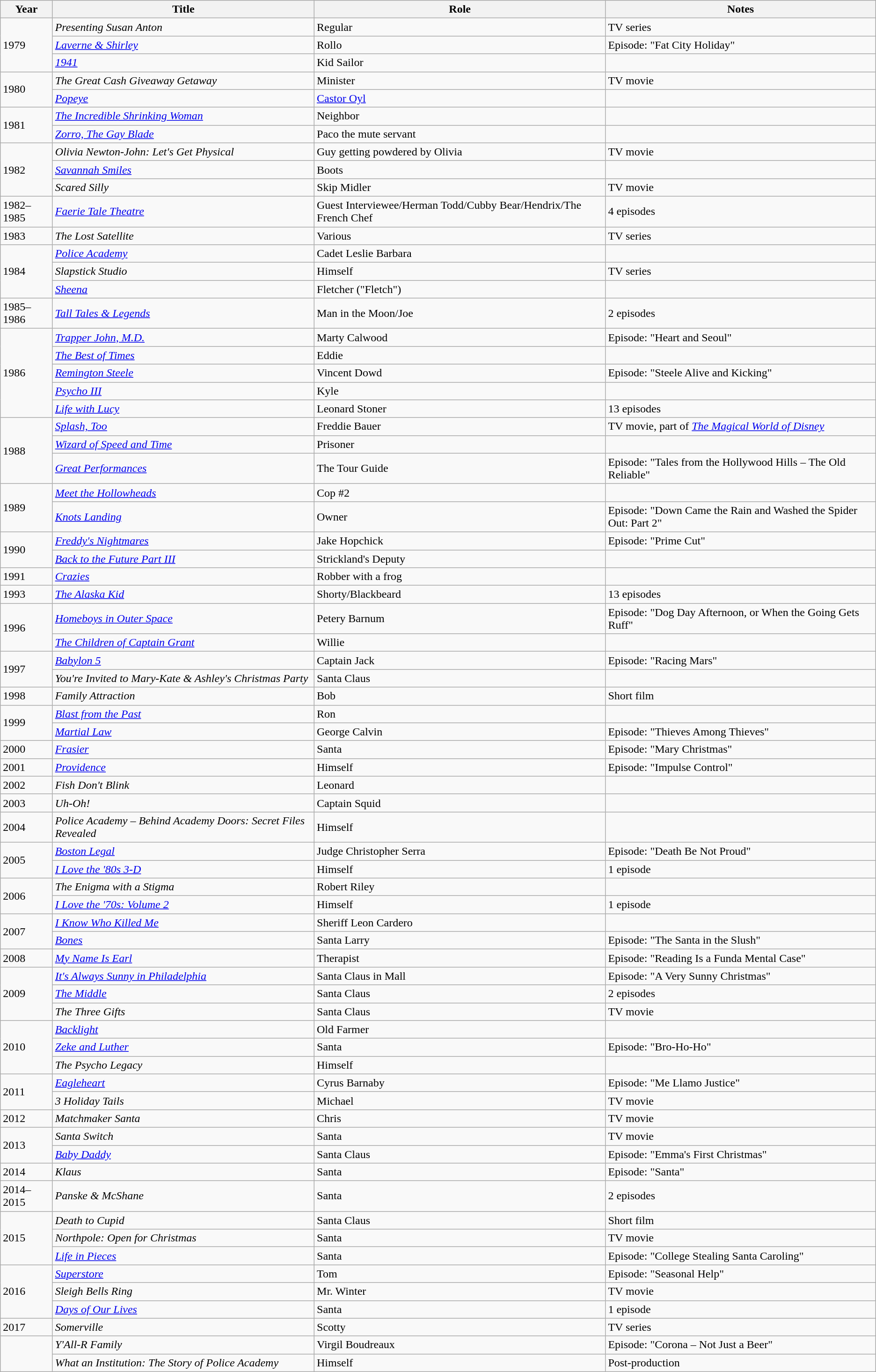<table class="wikitable sortable">
<tr>
<th>Year</th>
<th>Title</th>
<th>Role</th>
<th>Notes</th>
</tr>
<tr>
<td rowspan="3">1979</td>
<td><em>Presenting Susan Anton</em></td>
<td>Regular</td>
<td>TV series</td>
</tr>
<tr>
<td><em><a href='#'>Laverne & Shirley</a></em></td>
<td>Rollo</td>
<td>Episode: "Fat City Holiday"</td>
</tr>
<tr>
<td><em><a href='#'>1941</a></em></td>
<td>Kid Sailor</td>
<td></td>
</tr>
<tr>
<td rowspan="2">1980</td>
<td><em>The Great Cash Giveaway Getaway</em></td>
<td>Minister</td>
<td>TV movie</td>
</tr>
<tr>
<td><em><a href='#'>Popeye</a></em></td>
<td><a href='#'>Castor Oyl</a></td>
<td></td>
</tr>
<tr>
<td rowspan="2">1981</td>
<td><em><a href='#'>The Incredible Shrinking Woman</a></em></td>
<td>Neighbor</td>
<td></td>
</tr>
<tr>
<td><em><a href='#'>Zorro, The Gay Blade</a></em></td>
<td>Paco the mute servant</td>
<td></td>
</tr>
<tr>
<td rowspan="3">1982</td>
<td><em>Olivia Newton-John: Let's Get Physical</em></td>
<td>Guy getting powdered by Olivia</td>
<td>TV movie</td>
</tr>
<tr>
<td><em><a href='#'>Savannah Smiles</a></em></td>
<td>Boots</td>
<td></td>
</tr>
<tr>
<td><em>Scared Silly</em></td>
<td>Skip Midler</td>
<td>TV movie</td>
</tr>
<tr>
<td>1982–1985</td>
<td><em><a href='#'>Faerie Tale Theatre</a></em></td>
<td>Guest Interviewee/Herman Todd/Cubby Bear/Hendrix/The French Chef</td>
<td>4 episodes</td>
</tr>
<tr>
<td>1983</td>
<td><em>The Lost Satellite</em></td>
<td>Various</td>
<td>TV series</td>
</tr>
<tr>
<td rowspan="3">1984</td>
<td><em><a href='#'>Police Academy</a></em></td>
<td>Cadet Leslie Barbara</td>
<td></td>
</tr>
<tr>
<td><em>Slapstick Studio</em></td>
<td>Himself</td>
<td>TV series</td>
</tr>
<tr>
<td><em><a href='#'>Sheena</a></em></td>
<td>Fletcher ("Fletch")</td>
<td></td>
</tr>
<tr>
<td>1985–1986</td>
<td><em><a href='#'>Tall Tales & Legends</a></em></td>
<td>Man in the Moon/Joe</td>
<td>2 episodes</td>
</tr>
<tr>
<td rowspan="5">1986</td>
<td><em><a href='#'>Trapper John, M.D.</a></em></td>
<td>Marty Calwood</td>
<td>Episode: "Heart and Seoul"</td>
</tr>
<tr>
<td><em><a href='#'>The Best of Times</a></em></td>
<td>Eddie</td>
<td></td>
</tr>
<tr>
<td><em><a href='#'>Remington Steele</a></em></td>
<td>Vincent Dowd</td>
<td>Episode: "Steele Alive and Kicking"</td>
</tr>
<tr>
<td><em><a href='#'>Psycho III</a></em></td>
<td>Kyle</td>
<td></td>
</tr>
<tr>
<td><em><a href='#'>Life with Lucy</a></em></td>
<td>Leonard Stoner</td>
<td>13 episodes</td>
</tr>
<tr>
<td rowspan="3">1988</td>
<td><em><a href='#'>Splash, Too</a></em></td>
<td>Freddie Bauer</td>
<td>TV movie, part of <em><a href='#'>The Magical World of Disney</a></em></td>
</tr>
<tr>
<td><em><a href='#'>Wizard of Speed and Time</a></em></td>
<td>Prisoner</td>
<td></td>
</tr>
<tr>
<td><em><a href='#'>Great Performances</a></em></td>
<td>The Tour Guide</td>
<td>Episode: "Tales from the Hollywood Hills – The Old Reliable"</td>
</tr>
<tr>
<td rowspan="2">1989</td>
<td><em><a href='#'>Meet the Hollowheads</a></em></td>
<td>Cop #2</td>
<td></td>
</tr>
<tr>
<td><em><a href='#'>Knots Landing</a></em></td>
<td>Owner</td>
<td>Episode: "Down Came the Rain and Washed the Spider Out: Part 2"</td>
</tr>
<tr>
<td rowspan="2">1990</td>
<td><em><a href='#'>Freddy's Nightmares</a></em></td>
<td>Jake Hopchick</td>
<td>Episode: "Prime Cut"</td>
</tr>
<tr>
<td><em><a href='#'>Back to the Future Part III</a></em></td>
<td>Strickland's Deputy</td>
<td></td>
</tr>
<tr>
<td>1991</td>
<td><em><a href='#'>Crazies</a></em></td>
<td>Robber with a frog</td>
<td></td>
</tr>
<tr>
<td>1993</td>
<td><em><a href='#'>The Alaska Kid</a></em></td>
<td>Shorty/Blackbeard</td>
<td>13 episodes</td>
</tr>
<tr>
<td rowspan="2">1996</td>
<td><em><a href='#'>Homeboys in Outer Space</a></em></td>
<td>Petery Barnum</td>
<td>Episode: "Dog Day Afternoon, or When the Going Gets Ruff"</td>
</tr>
<tr>
<td><em><a href='#'>The Children of Captain Grant</a></em></td>
<td>Willie</td>
<td></td>
</tr>
<tr>
<td rowspan="2">1997</td>
<td><em><a href='#'>Babylon 5</a></em></td>
<td>Captain Jack</td>
<td>Episode: "Racing Mars"</td>
</tr>
<tr>
<td><em>You're Invited to Mary-Kate & Ashley's Christmas Party</em></td>
<td>Santa Claus</td>
<td></td>
</tr>
<tr>
<td>1998</td>
<td><em>Family Attraction</em></td>
<td>Bob</td>
<td>Short film</td>
</tr>
<tr>
<td rowspan="2">1999</td>
<td><em><a href='#'>Blast from the Past</a></em></td>
<td>Ron</td>
<td></td>
</tr>
<tr>
<td><em><a href='#'>Martial Law</a></em></td>
<td>George Calvin</td>
<td>Episode: "Thieves Among Thieves"</td>
</tr>
<tr>
<td>2000</td>
<td><em><a href='#'>Frasier</a></em></td>
<td>Santa</td>
<td>Episode: "Mary Christmas"</td>
</tr>
<tr>
<td>2001</td>
<td><em><a href='#'>Providence</a></em></td>
<td>Himself</td>
<td>Episode: "Impulse Control"</td>
</tr>
<tr>
<td>2002</td>
<td><em>Fish Don't Blink</em></td>
<td>Leonard</td>
<td></td>
</tr>
<tr>
<td>2003</td>
<td><em>Uh-Oh!</em></td>
<td>Captain Squid</td>
<td></td>
</tr>
<tr>
<td>2004</td>
<td><em>Police Academy – Behind Academy Doors: Secret Files Revealed</em></td>
<td>Himself</td>
<td></td>
</tr>
<tr>
<td rowspan="2">2005</td>
<td><em><a href='#'>Boston Legal</a></em></td>
<td>Judge Christopher Serra</td>
<td>Episode: "Death Be Not Proud"</td>
</tr>
<tr>
<td><em><a href='#'>I Love the '80s 3-D</a></em></td>
<td>Himself</td>
<td>1 episode</td>
</tr>
<tr>
<td rowspan="2">2006</td>
<td><em>The Enigma with a Stigma</em></td>
<td>Robert Riley</td>
<td></td>
</tr>
<tr>
<td><em><a href='#'>I Love the '70s: Volume 2</a></em></td>
<td>Himself</td>
<td>1 episode</td>
</tr>
<tr>
<td rowspan="2">2007</td>
<td><em><a href='#'>I Know Who Killed Me</a></em></td>
<td>Sheriff Leon Cardero</td>
<td></td>
</tr>
<tr>
<td><em><a href='#'>Bones</a></em></td>
<td>Santa Larry</td>
<td>Episode: "The Santa in the Slush"</td>
</tr>
<tr>
<td>2008</td>
<td><em><a href='#'>My Name Is Earl</a></em></td>
<td>Therapist</td>
<td>Episode: "Reading Is a Funda Mental Case"</td>
</tr>
<tr>
<td rowspan="3">2009</td>
<td><em><a href='#'>It's Always Sunny in Philadelphia</a></em></td>
<td>Santa Claus in Mall</td>
<td>Episode: "A Very Sunny Christmas"</td>
</tr>
<tr>
<td><em><a href='#'>The Middle</a></em></td>
<td>Santa Claus</td>
<td>2 episodes</td>
</tr>
<tr>
<td><em>The Three Gifts</em></td>
<td>Santa Claus</td>
<td>TV movie</td>
</tr>
<tr>
<td rowspan="3">2010</td>
<td><em><a href='#'>Backlight</a></em></td>
<td>Old Farmer</td>
<td></td>
</tr>
<tr>
<td><em><a href='#'>Zeke and Luther</a></em></td>
<td>Santa</td>
<td>Episode: "Bro-Ho-Ho"</td>
</tr>
<tr>
<td><em>The Psycho Legacy</em></td>
<td>Himself</td>
</tr>
<tr>
<td rowspan="2">2011</td>
<td><em><a href='#'>Eagleheart</a></em></td>
<td>Cyrus Barnaby</td>
<td>Episode: "Me Llamo Justice"</td>
</tr>
<tr>
<td><em>3 Holiday Tails</em></td>
<td>Michael</td>
<td>TV movie</td>
</tr>
<tr>
<td>2012</td>
<td><em>Matchmaker Santa</em></td>
<td>Chris</td>
<td>TV movie</td>
</tr>
<tr>
<td rowspan="2">2013</td>
<td><em>Santa Switch</em></td>
<td>Santa</td>
<td>TV movie</td>
</tr>
<tr>
<td><em><a href='#'>Baby Daddy</a></em></td>
<td>Santa Claus</td>
<td>Episode: "Emma's First Christmas"</td>
</tr>
<tr>
<td>2014</td>
<td><em>Klaus</em></td>
<td>Santa</td>
<td>Episode: "Santa"</td>
</tr>
<tr>
<td>2014–2015</td>
<td><em>Panske & McShane</em></td>
<td>Santa</td>
<td>2 episodes</td>
</tr>
<tr>
<td rowspan="3">2015</td>
<td><em>Death to Cupid</em></td>
<td>Santa Claus</td>
<td>Short film</td>
</tr>
<tr>
<td><em>Northpole: Open for Christmas</em></td>
<td>Santa</td>
<td>TV movie</td>
</tr>
<tr>
<td><em><a href='#'>Life in Pieces</a></em></td>
<td>Santa</td>
<td>Episode: "College Stealing Santa Caroling"</td>
</tr>
<tr>
<td rowspan="3">2016</td>
<td><em><a href='#'>Superstore</a></em></td>
<td>Tom</td>
<td>Episode: "Seasonal Help"</td>
</tr>
<tr>
<td><em>Sleigh Bells Ring</em></td>
<td>Mr. Winter</td>
<td>TV movie</td>
</tr>
<tr>
<td><em><a href='#'>Days of Our Lives</a></em></td>
<td>Santa</td>
<td>1 episode</td>
</tr>
<tr>
<td>2017</td>
<td><em>Somerville</em></td>
<td>Scotty</td>
<td>TV series</td>
</tr>
<tr>
<td rowspan="2"></td>
<td><em>Y'All-R Family</em></td>
<td>Virgil Boudreaux</td>
<td>Episode: "Corona – Not Just a Beer"</td>
</tr>
<tr>
<td><em>What an Institution: The Story of Police Academy</em></td>
<td>Himself</td>
<td>Post-production</td>
</tr>
</table>
